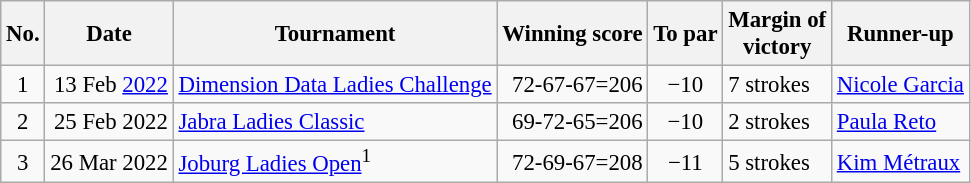<table class="wikitable " style="font-size:95%;">
<tr>
<th>No.</th>
<th>Date</th>
<th>Tournament</th>
<th>Winning score</th>
<th>To par</th>
<th>Margin of<br>victory</th>
<th>Runner-up</th>
</tr>
<tr>
<td align=center>1</td>
<td align=right>13 Feb <a href='#'>2022</a></td>
<td><a href='#'>Dimension Data Ladies Challenge</a></td>
<td align=right>72-67-67=206</td>
<td align=center>−10</td>
<td>7 strokes</td>
<td> <a href='#'>Nicole Garcia</a></td>
</tr>
<tr>
<td align=center>2</td>
<td align=right>25 Feb 2022</td>
<td><a href='#'>Jabra Ladies Classic</a></td>
<td align=right>69-72-65=206</td>
<td align=center>−10</td>
<td>2 strokes</td>
<td> <a href='#'>Paula Reto</a></td>
</tr>
<tr>
<td align=center>3</td>
<td align=right>26 Mar 2022</td>
<td><a href='#'>Joburg Ladies Open</a><sup>1</sup></td>
<td align=right>72-69-67=208</td>
<td align=center>−11</td>
<td>5 strokes</td>
<td> <a href='#'>Kim Métraux</a></td>
</tr>
</table>
